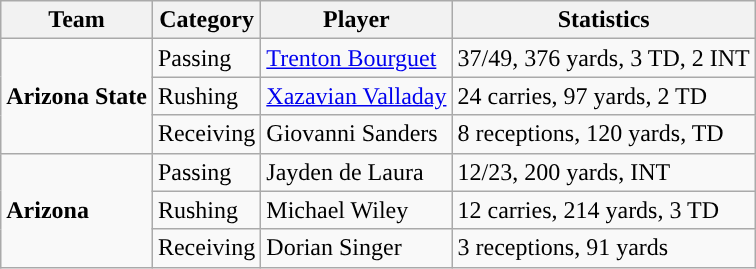<table class="wikitable" style="float: right;">
<tr>
<th>Team</th>
<th>Category</th>
<th>Player</th>
<th>Statistics</th>
</tr>
<tr>
<td rowspan=3><strong>Arizona State</strong></td>
<td>Passing</td>
<td><a href='#'>Trenton Bourguet</a></td>
<td>37/49, 376 yards, 3 TD, 2 INT</td>
</tr>
<tr>
<td>Rushing</td>
<td><a href='#'>Xazavian Valladay</a></td>
<td>24 carries, 97 yards, 2 TD</td>
</tr>
<tr>
<td>Receiving</td>
<td>Giovanni Sanders</td>
<td>8 receptions, 120 yards, TD</td>
</tr>
<tr>
<td rowspan=3><strong>Arizona</strong></td>
<td>Passing</td>
<td>Jayden de Laura</td>
<td>12/23, 200 yards, INT</td>
</tr>
<tr>
<td>Rushing</td>
<td>Michael Wiley</td>
<td>12 carries, 214 yards, 3 TD</td>
</tr>
<tr>
<td>Receiving</td>
<td>Dorian Singer</td>
<td>3 receptions, 91 yards</td>
</tr>
</table>
